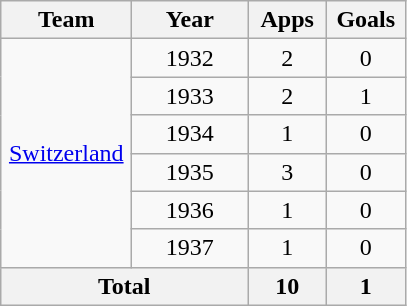<table class="wikitable" style="text-align: center;">
<tr>
<th width="80">Team</th>
<th width="70">Year</th>
<th width="45">Apps</th>
<th width="45">Goals</th>
</tr>
<tr>
<td rowspan="6"><a href='#'>Switzerland</a></td>
<td>1932</td>
<td>2</td>
<td>0</td>
</tr>
<tr>
<td>1933</td>
<td>2</td>
<td>1</td>
</tr>
<tr>
<td>1934</td>
<td>1</td>
<td>0</td>
</tr>
<tr>
<td>1935</td>
<td>3</td>
<td>0</td>
</tr>
<tr>
<td>1936</td>
<td>1</td>
<td>0</td>
</tr>
<tr>
<td>1937</td>
<td>1</td>
<td>0</td>
</tr>
<tr>
<th colspan=2>Total</th>
<th>10</th>
<th>1</th>
</tr>
</table>
